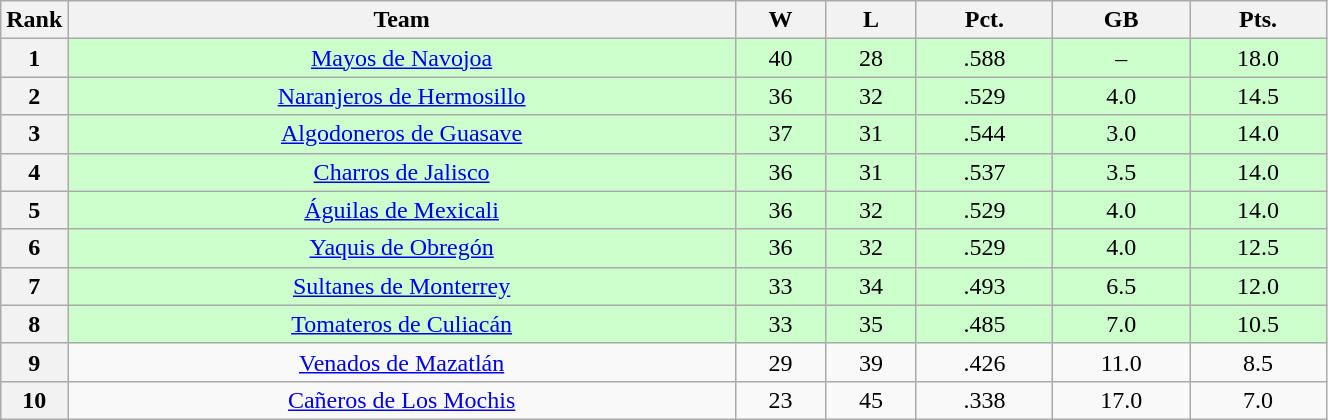<table class="wikitable plainrowheaders" width="70%" style="text-align:center;">
<tr>
<th scope="col" width="5%">Rank</th>
<th>Team</th>
<th>W</th>
<th>L</th>
<th>Pct.</th>
<th>GB</th>
<th>Pts.</th>
</tr>
<tr style="background-color:#ccffcc;">
<th>1</th>
<td><a href='#'>Mayos de Navojoa</a></td>
<td>40</td>
<td>28</td>
<td>.588</td>
<td>–</td>
<td>18.0</td>
</tr>
<tr style="background-color:#ccffcc;">
<th>2</th>
<td><a href='#'>Naranjeros de Hermosillo</a></td>
<td>36</td>
<td>32</td>
<td>.529</td>
<td>4.0</td>
<td>14.5</td>
</tr>
<tr style="background-color:#ccffcc;">
<th>3</th>
<td><a href='#'>Algodoneros de Guasave</a></td>
<td>37</td>
<td>31</td>
<td>.544</td>
<td>3.0</td>
<td>14.0</td>
</tr>
<tr style="background-color:#ccffcc;">
<th>4</th>
<td><a href='#'>Charros de Jalisco</a></td>
<td>36</td>
<td>31</td>
<td>.537</td>
<td>3.5</td>
<td>14.0</td>
</tr>
<tr style="background-color:#ccffcc;">
<th>5</th>
<td><a href='#'>Águilas de Mexicali</a></td>
<td>36</td>
<td>32</td>
<td>.529</td>
<td>4.0</td>
<td>14.0</td>
</tr>
<tr style="background-color:#ccffcc;">
<th>6</th>
<td><a href='#'>Yaquis de Obregón</a></td>
<td>36</td>
<td>32</td>
<td>.529</td>
<td>4.0</td>
<td>12.5</td>
</tr>
<tr style="background-color:#ccffcc;">
<th>7</th>
<td><a href='#'>Sultanes de Monterrey</a></td>
<td>33</td>
<td>34</td>
<td>.493</td>
<td>6.5</td>
<td>12.0</td>
</tr>
<tr style="background-color:#ccffcc;">
<th>8</th>
<td><a href='#'>Tomateros de Culiacán</a></td>
<td>33</td>
<td>35</td>
<td>.485</td>
<td>7.0</td>
<td>10.5</td>
</tr>
<tr>
<th>9</th>
<td><a href='#'>Venados de Mazatlán</a></td>
<td>29</td>
<td>39</td>
<td>.426</td>
<td>11.0</td>
<td>8.5</td>
</tr>
<tr>
<th>10</th>
<td><a href='#'>Cañeros de Los Mochis</a></td>
<td>23</td>
<td>45</td>
<td>.338</td>
<td>17.0</td>
<td>7.0</td>
</tr>
</table>
